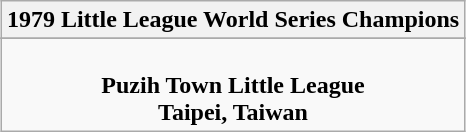<table class="wikitable" style="text-align: center; margin: 0 auto;">
<tr>
<th>1979 Little League World Series Champions</th>
</tr>
<tr>
</tr>
<tr>
<td><br><strong>Puzih Town Little League</strong><br><strong>Taipei, Taiwan</strong></td>
</tr>
</table>
